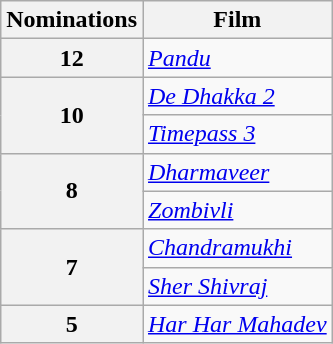<table class="wikitable" style="display:inline-table;">
<tr>
<th>Nominations</th>
<th>Film</th>
</tr>
<tr>
<th>12</th>
<td><a href='#'><em>Pandu</em></a></td>
</tr>
<tr>
<th rowspan="2">10</th>
<td><em><a href='#'>De Dhakka 2</a></em></td>
</tr>
<tr>
<td><em><a href='#'>Timepass 3</a></em></td>
</tr>
<tr>
<th rowspan="2">8</th>
<td><em><a href='#'>Dharmaveer</a></em></td>
</tr>
<tr>
<td><a href='#'><em>Zombivli</em></a></td>
</tr>
<tr>
<th rowspan="2">7</th>
<td><a href='#'><em>Chandramukhi</em></a></td>
</tr>
<tr>
<td><em><a href='#'>Sher Shivraj</a></em></td>
</tr>
<tr>
<th>5</th>
<td><em><a href='#'>Har Har Mahadev</a></em></td>
</tr>
</table>
